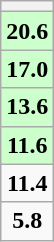<table class="wikitable" style="text-align: center;">
<tr>
<th></th>
</tr>
<tr>
<td style="background:#ccffcc;"><strong>20.6</strong></td>
</tr>
<tr>
<td style="background:#ccffcc;"><strong>17.0</strong></td>
</tr>
<tr>
<td style="background:#ccffcc;"><strong>13.6</strong></td>
</tr>
<tr>
<td style="background:#ccffcc;"><strong>11.6</strong></td>
</tr>
<tr>
<td><strong>11.4</strong></td>
</tr>
<tr>
<td><strong>5.8</strong></td>
</tr>
</table>
